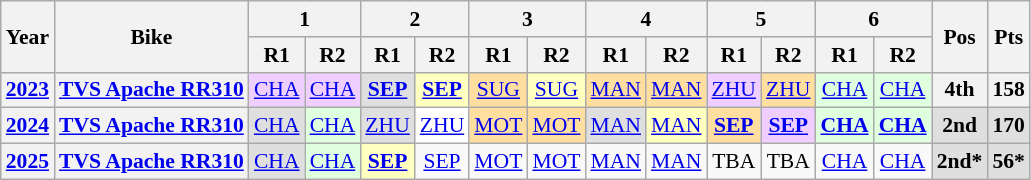<table class="wikitable" style="text-align:center; font-size:90%">
<tr>
<th valign="middle" rowspan=2>Year</th>
<th valign="middle" rowspan=2>Bike</th>
<th colspan=2>1</th>
<th colspan=2>2</th>
<th colspan=2>3</th>
<th colspan=2>4</th>
<th colspan=2>5</th>
<th colspan=2>6</th>
<th rowspan=2>Pos</th>
<th rowspan=2>Pts</th>
</tr>
<tr>
<th>R1</th>
<th>R2</th>
<th>R1</th>
<th>R2</th>
<th>R1</th>
<th>R2</th>
<th>R1</th>
<th>R2</th>
<th>R1</th>
<th>R2</th>
<th>R1</th>
<th>R2</th>
</tr>
<tr>
<th><a href='#'>2023</a></th>
<th><a href='#'>TVS Apache RR310</a></th>
<td style="background:#efcfff;"><a href='#'>CHA</a><br></td>
<td style="background:#efcfff;"><a href='#'>CHA</a><br></td>
<td style="background:#dfdfdf;"><strong><a href='#'>SEP</a></strong><br></td>
<td style="background:#ffffbf;"><strong><a href='#'>SEP</a></strong><br></td>
<td style="background:#ffdf9f;"><a href='#'>SUG</a><br></td>
<td style="background:#ffffbf;"><a href='#'>SUG</a><br></td>
<td style="background:#ffdf9f;"><a href='#'>MAN</a><br></td>
<td style="background:#ffdf9f;"><a href='#'>MAN</a><br></td>
<td style="background:#efcfff;"><a href='#'>ZHU</a><br></td>
<td style="background:#ffdf9f;"><a href='#'>ZHU</a><br></td>
<td style="background:#dfffdf;"><a href='#'>CHA</a><br></td>
<td style="background:#dfffdf;"><a href='#'>CHA</a><br></td>
<th style="background:#;">4th</th>
<th style="background:#;">158</th>
</tr>
<tr>
<th><a href='#'>2024</a></th>
<th><a href='#'>TVS Apache RR310</a></th>
<td style="background:#dfdfdf;"><a href='#'>CHA</a><br></td>
<td style="background:#dfffdf;"><a href='#'>CHA</a><br></td>
<td style="background:#dfdfdf;"><a href='#'>ZHU</a><br></td>
<td style="background:#ffffff;"><a href='#'>ZHU</a><br></td>
<td style="background:#ffdf9f;"><a href='#'>MOT</a><br></td>
<td style="background:#ffdf9f;"><a href='#'>MOT</a><br></td>
<td style="background:#dfdfdf;"><a href='#'>MAN</a><br></td>
<td style="background:#ffffbf;"><a href='#'>MAN</a><br></td>
<td style="background:#ffdf9f;"><strong><a href='#'>SEP</a></strong><br></td>
<td style="background:#efcfff;"><strong><a href='#'>SEP</a></strong><br></td>
<td style="background:#dfffdf;"><strong><a href='#'>CHA</a></strong><br></td>
<td style="background:#dfffdf;"><strong><a href='#'>CHA</a></strong><br></td>
<th style="background:#dfdfdf;">2nd</th>
<th style="background:#dfdfdf;">170</th>
</tr>
<tr>
<th><a href='#'>2025</a></th>
<th><a href='#'>TVS Apache RR310</a></th>
<td style="background:#dfdfdf;"><a href='#'>CHA</a><br></td>
<td style="background:#dfffdf;"><a href='#'>CHA</a><br></td>
<td style="background:#ffffbf;"><strong><a href='#'>SEP</a></strong><br></td>
<td style="background:#;"><a href='#'>SEP</a><br></td>
<td style="background:#;"><a href='#'>MOT</a><br></td>
<td style="background:#;"><a href='#'>MOT</a><br></td>
<td style="background:#;"><a href='#'>MAN</a><br></td>
<td style="background:#;"><a href='#'>MAN</a><br></td>
<td style="background:#;">TBA<br></td>
<td style="background:#;">TBA<br></td>
<td style="background:#;"><a href='#'>CHA</a><br></td>
<td style="background:#;"><a href='#'>CHA</a><br></td>
<th style="background:#dfdfdf;">2nd*</th>
<th style="background:#dfdfdf;">56*</th>
</tr>
</table>
